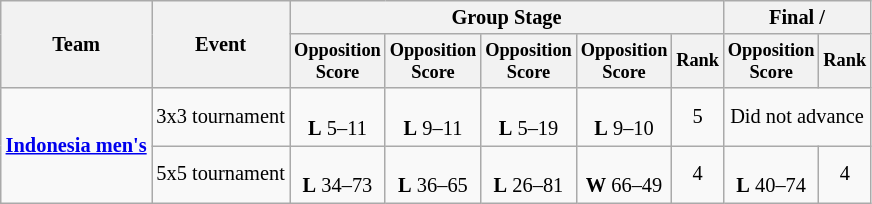<table class="wikitable" style="font-size:85%">
<tr>
<th rowspan=2>Team</th>
<th rowspan=2>Event</th>
<th colspan=5>Group Stage</th>
<th colspan=2>Final / </th>
</tr>
<tr style="font-size:90%">
<th>Opposition<br>Score</th>
<th>Opposition<br>Score</th>
<th>Opposition<br>Score</th>
<th>Opposition<br>Score</th>
<th>Rank</th>
<th>Opposition<br>Score</th>
<th>Rank</th>
</tr>
<tr align=center>
<td rowspan=2 align=left><strong><a href='#'>Indonesia men's</a></strong></td>
<td align=left>3x3 tournament</td>
<td><br><strong>L</strong> 5–11</td>
<td><br><strong>L</strong> 9–11</td>
<td><br><strong>L</strong> 5–19</td>
<td><br><strong>L</strong> 9–10</td>
<td>5</td>
<td colspan=2>Did not advance</td>
</tr>
<tr align=center>
<td align=left>5x5 tournament</td>
<td><br><strong>L</strong> 34–73</td>
<td><br><strong>L</strong> 36–65</td>
<td><br><strong>L</strong> 26–81</td>
<td><br><strong>W</strong> 66–49</td>
<td>4</td>
<td><br><strong>L</strong> 40–74</td>
<td>4</td>
</tr>
</table>
